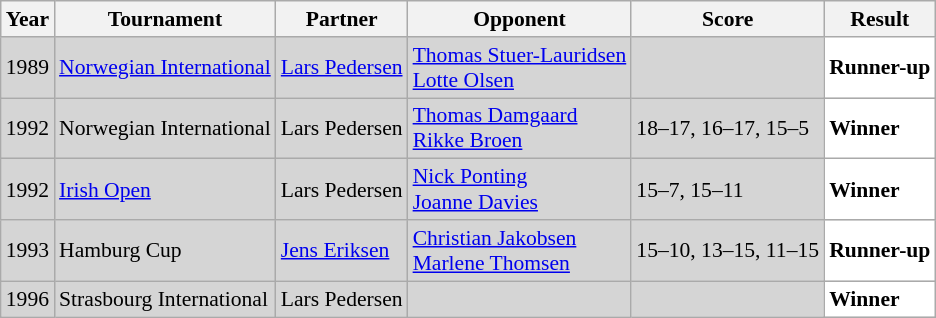<table class="sortable wikitable" style="font-size: 90%;">
<tr>
<th>Year</th>
<th>Tournament</th>
<th>Partner</th>
<th>Opponent</th>
<th>Score</th>
<th>Result</th>
</tr>
<tr style="background:#D5D5D5">
<td align="center">1989</td>
<td align="left"><a href='#'>Norwegian International</a></td>
<td align="left"> <a href='#'>Lars Pedersen</a></td>
<td align="left"> <a href='#'>Thomas Stuer-Lauridsen</a> <br>  <a href='#'>Lotte Olsen</a></td>
<td align="left"></td>
<td style="text-align:left; background:white"> <strong>Runner-up</strong></td>
</tr>
<tr style="background:#D5D5D5">
<td align="center">1992</td>
<td align="left">Norwegian International</td>
<td align="left"> Lars Pedersen</td>
<td align="left"> <a href='#'>Thomas Damgaard</a> <br>  <a href='#'>Rikke Broen</a></td>
<td align="left">18–17, 16–17, 15–5</td>
<td style="text-align:left; background:white"> <strong>Winner</strong></td>
</tr>
<tr style="background:#D5D5D5">
<td align="center">1992</td>
<td align="left"><a href='#'>Irish Open</a></td>
<td align="left"> Lars Pedersen</td>
<td align="left"> <a href='#'>Nick Ponting</a> <br>  <a href='#'>Joanne Davies</a></td>
<td align="left">15–7, 15–11</td>
<td style="text-align:left; background:white"> <strong>Winner</strong></td>
</tr>
<tr style="background:#D5D5D5">
<td align="center">1993</td>
<td align="left">Hamburg Cup</td>
<td align="left"> <a href='#'>Jens Eriksen</a></td>
<td align="left"> <a href='#'>Christian Jakobsen</a> <br>  <a href='#'>Marlene Thomsen</a></td>
<td align="left">15–10, 13–15, 11–15</td>
<td style="text-align:left; background:white"> <strong>Runner-up</strong></td>
</tr>
<tr style="background:#D5D5D5">
<td align="center">1996</td>
<td align="left">Strasbourg International</td>
<td align="left"> Lars Pedersen</td>
<td align="left"></td>
<td align="left"></td>
<td style="text-align:left; background:white"> <strong>Winner</strong></td>
</tr>
</table>
